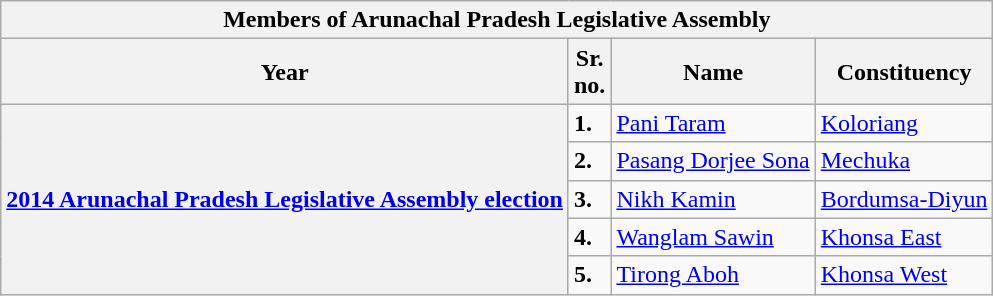<table class="wikitable sortable">
<tr>
<th colspan="4">Members of Arunachal Pradesh Legislative Assembly</th>
</tr>
<tr>
<th>Year</th>
<th>Sr.<br>no.</th>
<th>Name</th>
<th>Constituency</th>
</tr>
<tr>
<th rowspan="5"><a href='#'>2014 Arunachal Pradesh Legislative Assembly election</a></th>
<td><strong>1.</strong></td>
<td><a href='#'>Pani Taram</a></td>
<td><a href='#'>Koloriang</a></td>
</tr>
<tr>
<td><strong>2.</strong></td>
<td><a href='#'>Pasang Dorjee Sona</a></td>
<td><a href='#'>Mechuka</a></td>
</tr>
<tr>
<td><strong>3.</strong></td>
<td><a href='#'>Nikh Kamin</a></td>
<td><a href='#'>Bordumsa-Diyun</a></td>
</tr>
<tr>
<td><strong>4.</strong></td>
<td><a href='#'>Wanglam Sawin</a></td>
<td><a href='#'>Khonsa East</a></td>
</tr>
<tr>
<td><strong>5.</strong></td>
<td><a href='#'>Tirong Aboh</a></td>
<td><a href='#'>Khonsa West</a></td>
</tr>
</table>
